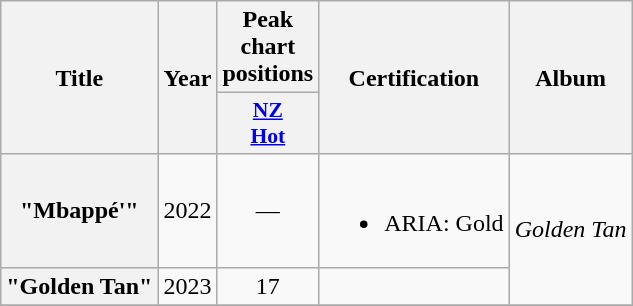<table class="wikitable plainrowheaders" style="text-align:center;">
<tr>
<th scope="col" rowspan="2">Title</th>
<th scope="col" rowspan="2">Year</th>
<th scope="col" colspan="1">Peak chart positions</th>
<th scope="col" rowspan="2">Certification</th>
<th scope="col" rowspan="2">Album</th>
</tr>
<tr>
<th scope="col" style="width:3em;font-size:90%"><a href='#'>NZ<br>Hot</a><br></th>
</tr>
<tr>
<th scope="row">"Mbappé'" </th>
<td>2022</td>
<td>—</td>
<td><br><ul><li>ARIA: Gold</li></ul></td>
<td rowspan="2"><em>Golden Tan</em></td>
</tr>
<tr>
<th scope="row">"Golden Tan"</th>
<td>2023</td>
<td>17</td>
<td></td>
</tr>
<tr>
</tr>
</table>
